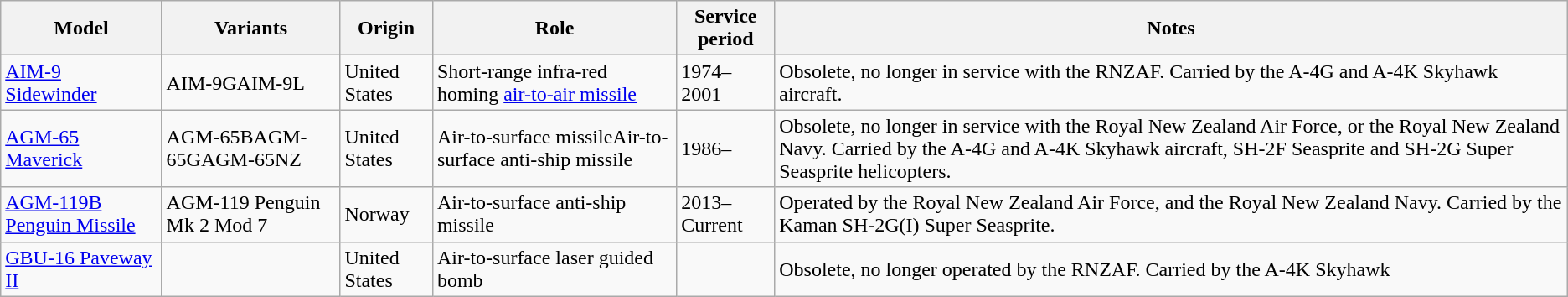<table class="wikitable sortable">
<tr>
<th>Model</th>
<th>Variants</th>
<th>Origin</th>
<th>Role</th>
<th>Service period</th>
<th>Notes</th>
</tr>
<tr>
<td><a href='#'>AIM-9 Sidewinder</a></td>
<td>AIM-9GAIM-9L</td>
<td>United States</td>
<td>Short-range infra-red homing <a href='#'>air-to-air missile</a></td>
<td>1974–2001</td>
<td>Obsolete, no longer in service with the RNZAF. Carried by the A-4G and A-4K Skyhawk aircraft.</td>
</tr>
<tr>
<td><a href='#'>AGM-65 Maverick</a></td>
<td>AGM-65BAGM-65GAGM-65NZ</td>
<td>United States</td>
<td>Air-to-surface missileAir-to-surface anti-ship missile</td>
<td>1986–</td>
<td>Obsolete, no longer in service with the Royal New Zealand Air Force, or the Royal New Zealand Navy. Carried by the A-4G and A-4K Skyhawk aircraft, SH-2F Seasprite and SH-2G Super Seasprite helicopters.</td>
</tr>
<tr>
<td><a href='#'>AGM-119B Penguin Missile</a></td>
<td>AGM-119 Penguin Mk 2 Mod 7</td>
<td>Norway</td>
<td>Air-to-surface anti-ship missile</td>
<td>2013–Current</td>
<td>Operated by the Royal New Zealand Air Force, and the Royal New Zealand Navy. Carried by the Kaman SH-2G(I) Super Seasprite.</td>
</tr>
<tr>
<td><a href='#'>GBU-16 Paveway II</a></td>
<td></td>
<td>United States</td>
<td>Air-to-surface laser guided bomb</td>
<td></td>
<td>Obsolete, no longer operated by the RNZAF. Carried by the A-4K Skyhawk</td>
</tr>
</table>
